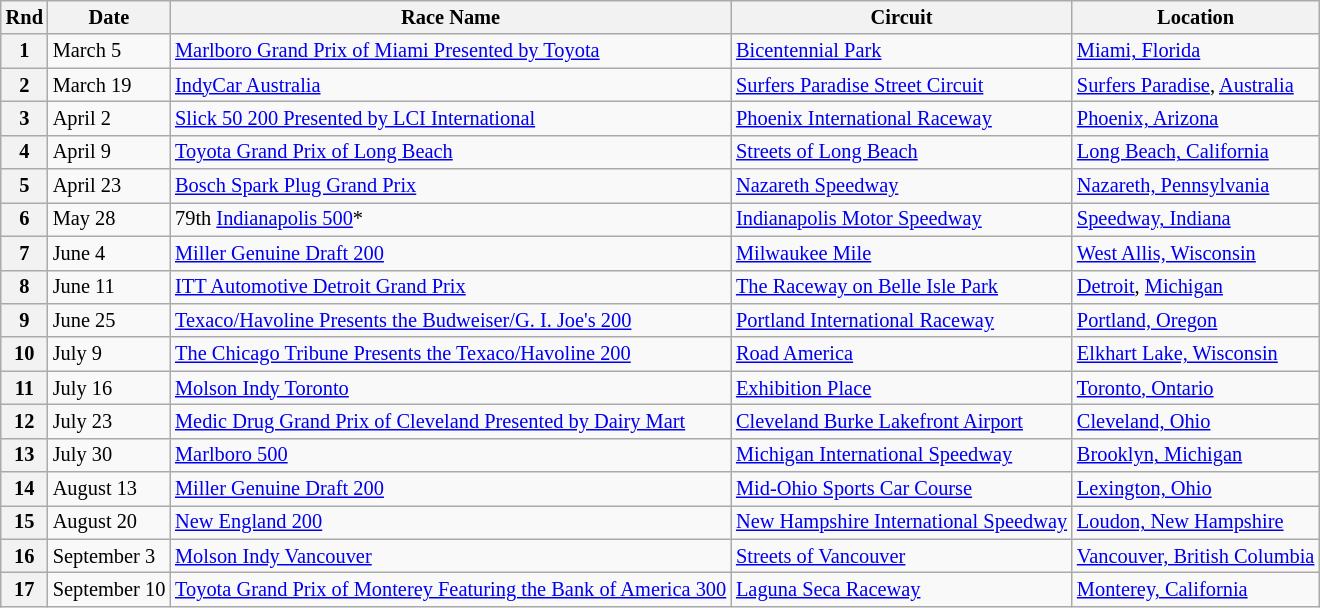<table class="wikitable" style="font-size: 85%;">
<tr>
<th>Rnd</th>
<th>Date</th>
<th>Race Name</th>
<th>Circuit</th>
<th>Location</th>
</tr>
<tr>
<th>1</th>
<td>March 5</td>
<td> <a href='#'>Marlboro Grand Prix of Miami Presented by Toyota</a></td>
<td> <a href='#'>Bicentennial Park</a></td>
<td><a href='#'>Miami, Florida</a></td>
</tr>
<tr>
<th>2</th>
<td>March 19</td>
<td> <a href='#'>IndyCar Australia</a></td>
<td> <a href='#'>Surfers Paradise Street Circuit</a></td>
<td><a href='#'>Surfers Paradise</a>, <a href='#'>Australia</a></td>
</tr>
<tr>
<th>3</th>
<td>April 2</td>
<td> <a href='#'>Slick 50 200 Presented by LCI International</a></td>
<td> <a href='#'>Phoenix International Raceway</a></td>
<td><a href='#'>Phoenix, Arizona</a></td>
</tr>
<tr>
<th>4</th>
<td>April 9</td>
<td> <a href='#'>Toyota Grand Prix of Long Beach</a></td>
<td> <a href='#'>Streets of Long Beach</a></td>
<td><a href='#'>Long Beach, California</a></td>
</tr>
<tr>
<th>5</th>
<td>April 23</td>
<td> <a href='#'>Bosch Spark Plug Grand Prix</a></td>
<td> <a href='#'>Nazareth Speedway</a></td>
<td><a href='#'>Nazareth, Pennsylvania</a></td>
</tr>
<tr>
<th>6</th>
<td>May 28</td>
<td> 79th <a href='#'>Indianapolis 500</a>*</td>
<td> <a href='#'>Indianapolis Motor Speedway</a></td>
<td><a href='#'>Speedway, Indiana</a></td>
</tr>
<tr>
<th>7</th>
<td>June 4</td>
<td> <a href='#'>Miller Genuine Draft 200</a></td>
<td> <a href='#'>Milwaukee Mile</a></td>
<td><a href='#'>West Allis, Wisconsin</a></td>
</tr>
<tr>
<th>8</th>
<td>June 11</td>
<td> <a href='#'>ITT Automotive Detroit Grand Prix</a></td>
<td> <a href='#'>The Raceway on Belle Isle Park</a></td>
<td><a href='#'>Detroit</a>, <a href='#'>Michigan</a></td>
</tr>
<tr>
<th>9</th>
<td>June 25</td>
<td> <a href='#'>Texaco/Havoline Presents the Budweiser/G. I. Joe's 200</a></td>
<td> <a href='#'>Portland International Raceway</a></td>
<td><a href='#'>Portland, Oregon</a></td>
</tr>
<tr>
<th>10</th>
<td>July 9</td>
<td> <a href='#'>The Chicago Tribune Presents the Texaco/Havoline 200</a></td>
<td> <a href='#'>Road America</a></td>
<td><a href='#'>Elkhart Lake, Wisconsin</a></td>
</tr>
<tr>
<th>11</th>
<td>July 16</td>
<td> <a href='#'>Molson Indy Toronto</a></td>
<td> <a href='#'>Exhibition Place</a></td>
<td><a href='#'>Toronto, Ontario</a></td>
</tr>
<tr>
<th>12</th>
<td>July 23</td>
<td> <a href='#'>Medic Drug Grand Prix of Cleveland Presented by Dairy Mart</a></td>
<td> <a href='#'>Cleveland Burke Lakefront Airport</a></td>
<td><a href='#'>Cleveland, Ohio</a></td>
</tr>
<tr>
<th>13</th>
<td>July 30</td>
<td> <a href='#'>Marlboro 500</a></td>
<td> <a href='#'>Michigan International Speedway</a></td>
<td><a href='#'>Brooklyn, Michigan</a></td>
</tr>
<tr>
<th>14</th>
<td>August 13</td>
<td> <a href='#'>Miller Genuine Draft 200</a></td>
<td> <a href='#'>Mid-Ohio Sports Car Course</a></td>
<td><a href='#'>Lexington, Ohio</a></td>
</tr>
<tr>
<th>15</th>
<td>August 20</td>
<td> <a href='#'>New England 200</a></td>
<td> <a href='#'>New Hampshire International Speedway</a></td>
<td><a href='#'>Loudon, New Hampshire</a></td>
</tr>
<tr>
<th>16</th>
<td>September 3</td>
<td> <a href='#'>Molson Indy Vancouver</a></td>
<td> <a href='#'>Streets of Vancouver</a></td>
<td><a href='#'>Vancouver, British Columbia</a></td>
</tr>
<tr>
<th>17</th>
<td>September 10</td>
<td> <a href='#'>Toyota Grand Prix of Monterey Featuring the Bank of America 300</a></td>
<td> <a href='#'>Laguna Seca Raceway</a></td>
<td><a href='#'>Monterey, California</a></td>
</tr>
</table>
